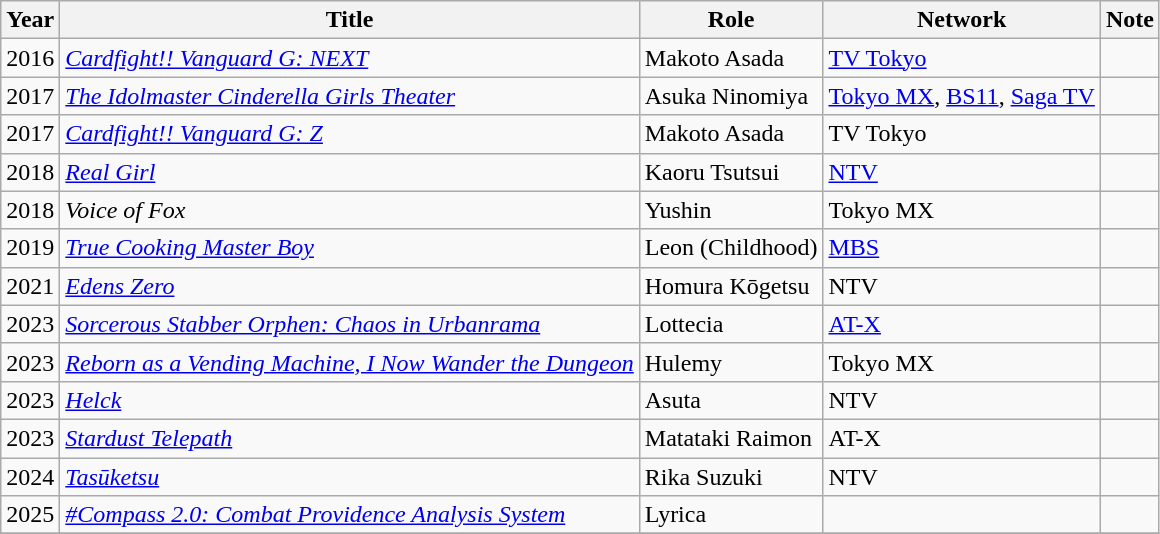<table class="wikitable sortable">
<tr>
<th>Year</th>
<th>Title</th>
<th>Role</th>
<th>Network</th>
<th class="unsortable">Note</th>
</tr>
<tr>
<td>2016</td>
<td><em><a href='#'>Cardfight!! Vanguard G: NEXT</a></em></td>
<td>Makoto Asada</td>
<td><a href='#'>TV Tokyo</a></td>
<td></td>
</tr>
<tr>
<td>2017</td>
<td><em><a href='#'>The Idolmaster Cinderella Girls Theater</a></em></td>
<td>Asuka Ninomiya</td>
<td><a href='#'>Tokyo MX</a>, <a href='#'>BS11</a>, <a href='#'>Saga TV</a></td>
<td></td>
</tr>
<tr>
<td>2017</td>
<td><em><a href='#'>Cardfight!! Vanguard G: Z</a></em></td>
<td>Makoto Asada</td>
<td>TV Tokyo</td>
<td></td>
</tr>
<tr>
<td>2018</td>
<td><em><a href='#'>Real Girl</a></em></td>
<td>Kaoru Tsutsui</td>
<td><a href='#'>NTV</a></td>
<td></td>
</tr>
<tr>
<td>2018</td>
<td><em>Voice of Fox</em></td>
<td>Yushin</td>
<td>Tokyo MX</td>
<td></td>
</tr>
<tr>
<td>2019</td>
<td><em><a href='#'>True Cooking Master Boy</a></em></td>
<td>Leon (Childhood)</td>
<td><a href='#'>MBS</a></td>
<td></td>
</tr>
<tr>
<td>2021</td>
<td><em><a href='#'>Edens Zero</a></em></td>
<td>Homura Kōgetsu</td>
<td>NTV</td>
<td></td>
</tr>
<tr>
<td>2023</td>
<td><em><a href='#'>Sorcerous Stabber Orphen: Chaos in Urbanrama</a></em></td>
<td>Lottecia</td>
<td><a href='#'>AT-X</a></td>
<td></td>
</tr>
<tr>
<td>2023</td>
<td><em><a href='#'>Reborn as a Vending Machine, I Now Wander the Dungeon</a></em></td>
<td>Hulemy</td>
<td>Tokyo MX</td>
<td></td>
</tr>
<tr>
<td>2023</td>
<td><em><a href='#'>Helck</a></em></td>
<td>Asuta</td>
<td>NTV</td>
<td></td>
</tr>
<tr>
<td>2023</td>
<td><em><a href='#'>Stardust Telepath</a></em></td>
<td>Matataki Raimon</td>
<td>AT-X</td>
<td></td>
</tr>
<tr>
<td>2024</td>
<td><em><a href='#'>Tasūketsu</a></em></td>
<td>Rika Suzuki</td>
<td>NTV</td>
<td></td>
</tr>
<tr>
<td>2025</td>
<td><em><a href='#'>#Compass 2.0: Combat Providence Analysis System</a></em></td>
<td>Lyrica</td>
<td></td>
<td></td>
</tr>
<tr>
</tr>
</table>
